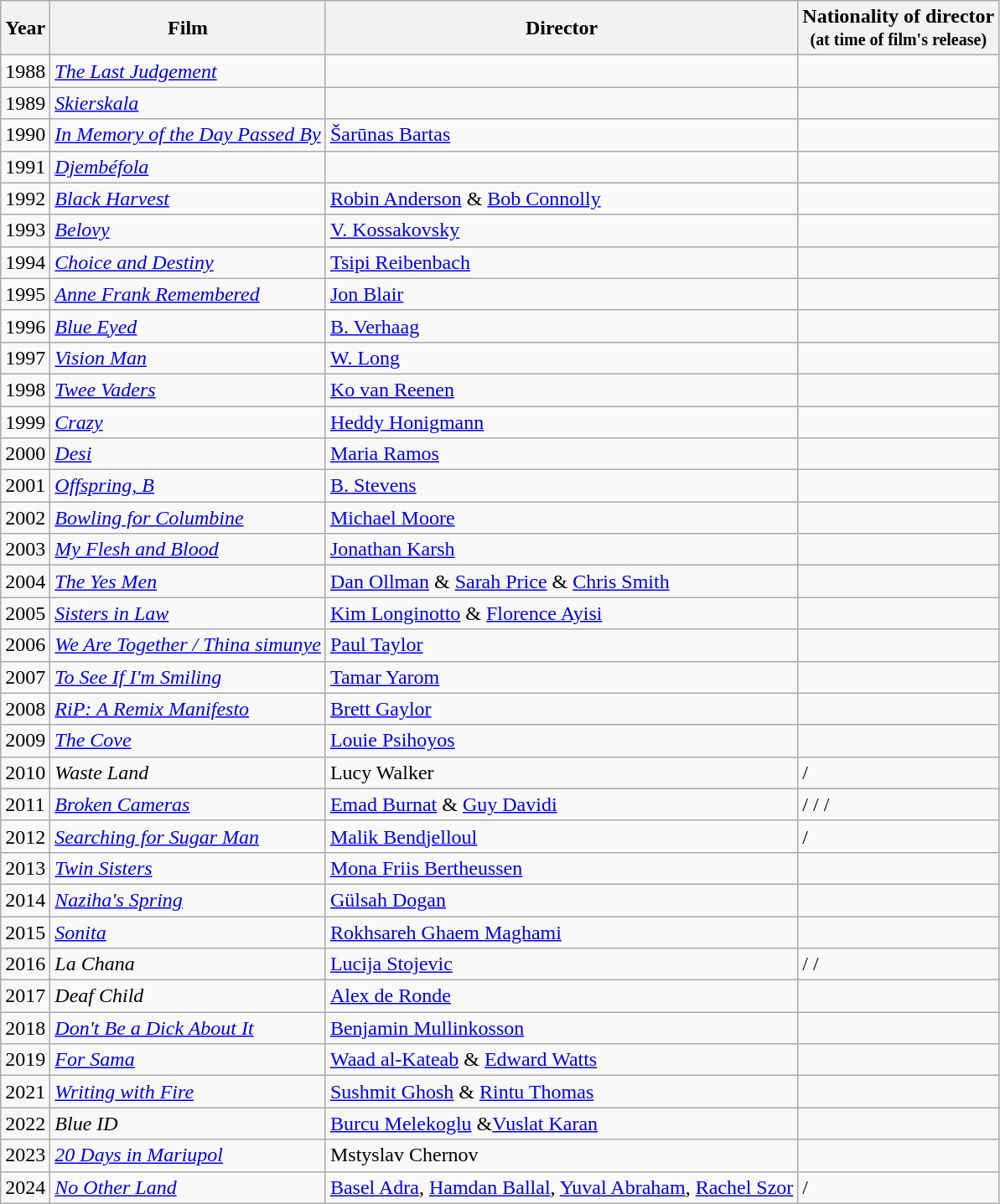<table class="wikitable">
<tr>
<th>Year</th>
<th>Film</th>
<th>Director</th>
<th>Nationality of director<br><small>(at time of film's release)</small></th>
</tr>
<tr>
<td>1988</td>
<td><em><a href='#'>The Last Judgement</a></em></td>
<td></td>
<td></td>
</tr>
<tr>
<td>1989</td>
<td><em><a href='#'>Skierskala</a></em></td>
<td></td>
<td></td>
</tr>
<tr>
<td>1990</td>
<td><em><a href='#'>In Memory of the Day Passed By</a></em></td>
<td><a href='#'>Šarūnas Bartas</a></td>
<td></td>
</tr>
<tr>
<td>1991</td>
<td><em><a href='#'>Djembéfola</a></em></td>
<td></td>
<td></td>
</tr>
<tr>
<td>1992</td>
<td><em><a href='#'>Black Harvest</a></em></td>
<td><a href='#'>Robin Anderson</a> & <a href='#'>Bob Connolly</a></td>
<td></td>
</tr>
<tr>
<td>1993</td>
<td><em><a href='#'>Belovy</a></em></td>
<td><a href='#'>V. Kossakovsky</a></td>
<td></td>
</tr>
<tr>
<td>1994</td>
<td><em><a href='#'>Choice and Destiny</a></em></td>
<td><a href='#'>Tsipi Reibenbach</a></td>
<td></td>
</tr>
<tr>
<td>1995</td>
<td><em><a href='#'>Anne Frank Remembered</a></em></td>
<td><a href='#'>Jon Blair</a></td>
<td></td>
</tr>
<tr>
<td>1996</td>
<td><em><a href='#'>Blue Eyed</a></em></td>
<td><a href='#'>B. Verhaag</a></td>
<td></td>
</tr>
<tr>
<td>1997</td>
<td><em><a href='#'>Vision Man</a></em></td>
<td><a href='#'>W. Long</a></td>
<td></td>
</tr>
<tr>
<td>1998</td>
<td><em><a href='#'>Twee Vaders</a></em></td>
<td><a href='#'>Ko van Reenen</a></td>
<td></td>
</tr>
<tr>
<td>1999</td>
<td><em><a href='#'>Crazy</a></em></td>
<td><a href='#'>Heddy Honigmann</a></td>
<td></td>
</tr>
<tr>
<td>2000</td>
<td><em><a href='#'>Desi</a></em></td>
<td><a href='#'>Maria Ramos</a></td>
<td></td>
</tr>
<tr>
<td>2001</td>
<td><em><a href='#'>Offspring, B</a></em></td>
<td><a href='#'>B. Stevens</a></td>
<td></td>
</tr>
<tr>
<td>2002</td>
<td><em><a href='#'>Bowling for Columbine</a></em></td>
<td><a href='#'>Michael Moore</a></td>
<td></td>
</tr>
<tr>
<td>2003</td>
<td><em><a href='#'>My Flesh and Blood</a></em></td>
<td><a href='#'>Jonathan Karsh</a></td>
<td></td>
</tr>
<tr>
<td>2004</td>
<td><em><a href='#'>The Yes Men</a></em></td>
<td><a href='#'>Dan Ollman</a> & <a href='#'>Sarah Price</a> & <a href='#'>Chris Smith</a></td>
<td></td>
</tr>
<tr>
<td>2005</td>
<td><em><a href='#'>Sisters in Law</a></em></td>
<td><a href='#'>Kim Longinotto</a> & <a href='#'>Florence Ayisi</a></td>
<td></td>
</tr>
<tr>
<td>2006</td>
<td><em><a href='#'>We Are Together / Thina simunye</a></em></td>
<td><a href='#'>Paul Taylor</a></td>
<td></td>
</tr>
<tr>
<td>2007</td>
<td><em><a href='#'>To See If I'm Smiling</a></em></td>
<td><a href='#'>Tamar Yarom</a></td>
<td></td>
</tr>
<tr>
<td>2008</td>
<td><em><a href='#'>RiP: A Remix Manifesto</a></em></td>
<td><a href='#'>Brett Gaylor</a></td>
<td></td>
</tr>
<tr>
<td>2009</td>
<td><em><a href='#'>The Cove</a></em></td>
<td><a href='#'>Louie Psihoyos</a></td>
<td></td>
</tr>
<tr>
<td>2010</td>
<td><em>Waste Land</em></td>
<td>Lucy Walker</td>
<td> / </td>
</tr>
<tr>
<td>2011</td>
<td><em><a href='#'>Broken Cameras</a></em></td>
<td><a href='#'>Emad Burnat</a> & <a href='#'>Guy Davidi</a></td>
<td> /  /  / </td>
</tr>
<tr>
<td>2012</td>
<td><em><a href='#'>Searching for Sugar Man</a></em></td>
<td><a href='#'>Malik Bendjelloul</a></td>
<td> / </td>
</tr>
<tr>
<td>2013</td>
<td><em><a href='#'>Twin Sisters</a></em></td>
<td><a href='#'>Mona Friis Bertheussen</a></td>
<td></td>
</tr>
<tr>
<td>2014</td>
<td><em><a href='#'>Naziha's Spring</a></em></td>
<td><a href='#'>Gülsah Dogan</a></td>
<td></td>
</tr>
<tr>
<td>2015</td>
<td><em><a href='#'>Sonita</a></em></td>
<td><a href='#'>Rokhsareh Ghaem Maghami</a></td>
<td></td>
</tr>
<tr>
<td>2016</td>
<td><em>La Chana</em></td>
<td><a href='#'>Lucija Stojevic</a></td>
<td> /  / </td>
</tr>
<tr>
<td>2017</td>
<td><em>Deaf Child</em></td>
<td><a href='#'>Alex de Ronde</a></td>
<td></td>
</tr>
<tr>
<td>2018</td>
<td><em><a href='#'>Don't Be a Dick About It</a></em></td>
<td><a href='#'>Benjamin Mullinkosson</a></td>
<td></td>
</tr>
<tr>
<td>2019</td>
<td><em><a href='#'>For Sama</a></em></td>
<td><a href='#'>Waad al-Kateab</a> & <a href='#'>Edward Watts</a></td>
<td></td>
</tr>
<tr>
<td>2021</td>
<td><em><a href='#'>Writing with Fire</a></em></td>
<td><a href='#'>Sushmit Ghosh</a> & <a href='#'>Rintu Thomas</a></td>
<td></td>
</tr>
<tr>
<td>2022</td>
<td><em>Blue ID</em></td>
<td><a href='#'>Burcu Melekoglu</a> &<a href='#'>Vuslat Karan</a></td>
<td></td>
</tr>
<tr>
<td>2023</td>
<td><em><a href='#'>20 Days in Mariupol</a></em></td>
<td>Mstyslav Chernov</td>
<td></td>
</tr>
<tr>
<td>2024</td>
<td><em><a href='#'>No Other Land</a></em></td>
<td><a href='#'>Basel Adra</a>, <a href='#'>Hamdan Ballal</a>, <a href='#'>Yuval Abraham</a>, <a href='#'>Rachel Szor</a></td>
<td> / </td>
</tr>
</table>
